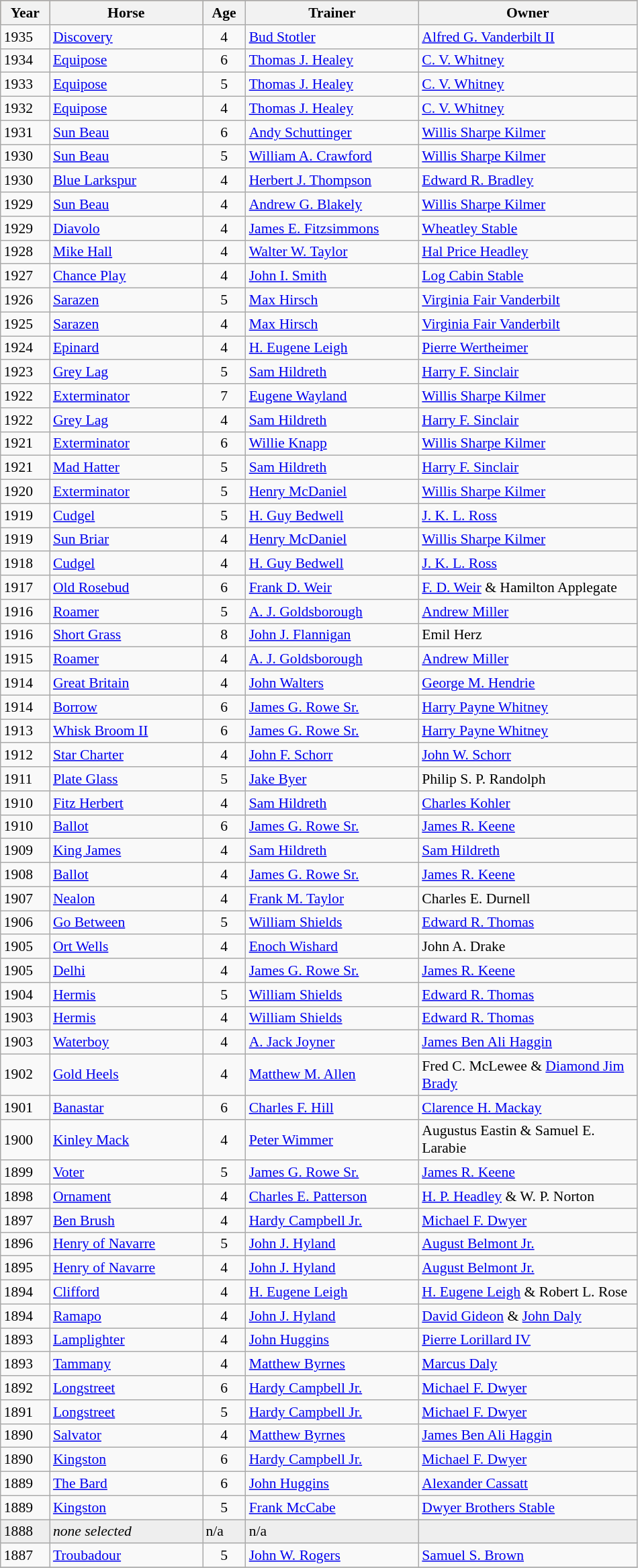<table class = "wikitable sortable" | border="1" cellpadding="0" style="border-collapse: collapse; font-size:90%">
<tr style="background:#987654; text-align:center;">
<th style="width:42px;"><strong>Year</strong><br></th>
<th style="width:145px;"><strong>Horse</strong><br></th>
<th style="width:36px;"><strong>Age</strong></th>
<th style="width:165px;"><strong>Trainer</strong><br></th>
<th style="width:210px;"><strong>Owner</strong><br></th>
</tr>
<tr>
<td>1935</td>
<td><a href='#'>Discovery</a></td>
<td align=center>4</td>
<td><a href='#'>Bud Stotler</a></td>
<td><a href='#'>Alfred G. Vanderbilt II</a></td>
</tr>
<tr>
<td>1934</td>
<td><a href='#'>Equipose</a></td>
<td align=center>6</td>
<td><a href='#'>Thomas J. Healey</a></td>
<td><a href='#'>C. V. Whitney</a></td>
</tr>
<tr>
<td>1933</td>
<td><a href='#'>Equipose</a></td>
<td align=center>5</td>
<td><a href='#'>Thomas J. Healey</a></td>
<td><a href='#'>C. V. Whitney</a></td>
</tr>
<tr>
<td>1932</td>
<td><a href='#'>Equipose</a></td>
<td align=center>4</td>
<td><a href='#'>Thomas J. Healey</a></td>
<td><a href='#'>C. V. Whitney</a></td>
</tr>
<tr>
<td>1931</td>
<td><a href='#'>Sun Beau</a></td>
<td align=center>6</td>
<td><a href='#'>Andy Schuttinger</a></td>
<td><a href='#'>Willis Sharpe Kilmer</a></td>
</tr>
<tr>
<td>1930</td>
<td><a href='#'>Sun Beau</a></td>
<td align=center>5</td>
<td><a href='#'>William A. Crawford</a></td>
<td><a href='#'>Willis Sharpe Kilmer</a></td>
</tr>
<tr>
<td>1930</td>
<td><a href='#'>Blue Larkspur</a></td>
<td align=center>4</td>
<td><a href='#'>Herbert J. Thompson</a></td>
<td><a href='#'>Edward R. Bradley</a></td>
</tr>
<tr>
<td>1929</td>
<td><a href='#'>Sun Beau</a></td>
<td align=center>4</td>
<td><a href='#'>Andrew G. Blakely</a></td>
<td><a href='#'>Willis Sharpe Kilmer</a></td>
</tr>
<tr>
<td>1929</td>
<td><a href='#'>Diavolo</a></td>
<td align=center>4</td>
<td><a href='#'>James E. Fitzsimmons</a></td>
<td><a href='#'>Wheatley Stable</a></td>
</tr>
<tr>
<td>1928</td>
<td><a href='#'>Mike Hall</a></td>
<td align=center>4</td>
<td><a href='#'>Walter W. Taylor</a></td>
<td><a href='#'>Hal Price Headley</a></td>
</tr>
<tr>
<td>1927</td>
<td><a href='#'>Chance Play</a></td>
<td align=center>4</td>
<td><a href='#'>John I. Smith</a></td>
<td><a href='#'>Log Cabin Stable</a></td>
</tr>
<tr>
<td>1926</td>
<td><a href='#'>Sarazen</a></td>
<td align=center>5</td>
<td><a href='#'>Max Hirsch</a></td>
<td><a href='#'>Virginia Fair Vanderbilt</a></td>
</tr>
<tr>
<td>1925</td>
<td><a href='#'>Sarazen</a></td>
<td align=center>4</td>
<td><a href='#'>Max Hirsch</a></td>
<td><a href='#'>Virginia Fair Vanderbilt</a></td>
</tr>
<tr>
<td>1924</td>
<td><a href='#'>Epinard</a></td>
<td align=center>4</td>
<td><a href='#'>H. Eugene Leigh</a></td>
<td><a href='#'>Pierre Wertheimer</a></td>
</tr>
<tr>
<td>1923</td>
<td><a href='#'>Grey Lag</a></td>
<td align=center>5</td>
<td><a href='#'>Sam Hildreth</a></td>
<td><a href='#'>Harry F. Sinclair</a></td>
</tr>
<tr>
<td>1922</td>
<td><a href='#'>Exterminator</a></td>
<td align=center>7</td>
<td><a href='#'>Eugene Wayland</a></td>
<td><a href='#'>Willis Sharpe Kilmer</a></td>
</tr>
<tr>
<td>1922</td>
<td><a href='#'>Grey Lag</a></td>
<td align=center>4</td>
<td><a href='#'>Sam Hildreth</a></td>
<td><a href='#'>Harry F. Sinclair</a></td>
</tr>
<tr>
<td>1921</td>
<td><a href='#'>Exterminator</a></td>
<td align=center>6</td>
<td><a href='#'>Willie Knapp</a></td>
<td><a href='#'>Willis Sharpe Kilmer</a></td>
</tr>
<tr>
<td>1921</td>
<td><a href='#'>Mad Hatter</a></td>
<td align=center>5</td>
<td><a href='#'>Sam Hildreth</a></td>
<td><a href='#'>Harry F. Sinclair</a></td>
</tr>
<tr>
<td>1920</td>
<td><a href='#'>Exterminator</a></td>
<td align=center>5</td>
<td><a href='#'>Henry McDaniel</a></td>
<td><a href='#'>Willis Sharpe Kilmer</a></td>
</tr>
<tr>
<td>1919</td>
<td><a href='#'>Cudgel</a></td>
<td align=center>5</td>
<td><a href='#'>H. Guy Bedwell</a></td>
<td><a href='#'>J. K. L. Ross</a></td>
</tr>
<tr>
<td>1919</td>
<td><a href='#'>Sun Briar</a></td>
<td align=center>4</td>
<td><a href='#'>Henry McDaniel</a></td>
<td><a href='#'>Willis Sharpe Kilmer</a></td>
</tr>
<tr>
<td>1918</td>
<td><a href='#'>Cudgel</a></td>
<td align=center>4</td>
<td><a href='#'>H. Guy Bedwell</a></td>
<td><a href='#'>J. K. L. Ross</a></td>
</tr>
<tr>
<td>1917</td>
<td><a href='#'>Old Rosebud</a></td>
<td align=center>6</td>
<td><a href='#'>Frank D. Weir</a></td>
<td><a href='#'>F. D. Weir</a> & Hamilton Applegate</td>
</tr>
<tr>
<td>1916</td>
<td><a href='#'>Roamer</a></td>
<td align=center>5</td>
<td><a href='#'>A. J. Goldsborough</a></td>
<td><a href='#'>Andrew Miller</a></td>
</tr>
<tr>
<td>1916</td>
<td><a href='#'>Short Grass</a></td>
<td align=center>8</td>
<td><a href='#'>John J. Flannigan</a></td>
<td>Emil Herz</td>
</tr>
<tr>
<td>1915</td>
<td><a href='#'>Roamer</a></td>
<td align=center>4</td>
<td><a href='#'>A. J. Goldsborough</a></td>
<td><a href='#'>Andrew Miller</a></td>
</tr>
<tr>
<td>1914</td>
<td><a href='#'>Great Britain</a></td>
<td align=center>4</td>
<td><a href='#'>John Walters</a></td>
<td><a href='#'>George M. Hendrie</a></td>
</tr>
<tr>
<td>1914</td>
<td><a href='#'>Borrow</a></td>
<td align=center>6</td>
<td><a href='#'>James G. Rowe Sr.</a></td>
<td><a href='#'>Harry Payne Whitney</a></td>
</tr>
<tr>
<td>1913</td>
<td><a href='#'>Whisk Broom II</a></td>
<td align=center>6</td>
<td><a href='#'>James G. Rowe Sr.</a></td>
<td><a href='#'>Harry Payne Whitney</a></td>
</tr>
<tr>
<td>1912</td>
<td><a href='#'>Star Charter</a></td>
<td align=center>4</td>
<td><a href='#'>John F. Schorr</a></td>
<td><a href='#'>John W. Schorr</a></td>
</tr>
<tr>
<td>1911</td>
<td><a href='#'>Plate Glass</a></td>
<td align=center>5</td>
<td><a href='#'>Jake Byer</a></td>
<td>Philip S. P. Randolph</td>
</tr>
<tr>
<td>1910</td>
<td><a href='#'>Fitz Herbert</a></td>
<td align=center>4</td>
<td><a href='#'>Sam Hildreth</a></td>
<td><a href='#'>Charles Kohler</a></td>
</tr>
<tr>
<td>1910</td>
<td><a href='#'>Ballot</a></td>
<td align=center>6</td>
<td><a href='#'>James G. Rowe Sr.</a></td>
<td><a href='#'>James R. Keene</a></td>
</tr>
<tr>
<td>1909</td>
<td><a href='#'>King James</a></td>
<td align=center>4</td>
<td><a href='#'>Sam Hildreth</a></td>
<td><a href='#'>Sam Hildreth</a></td>
</tr>
<tr>
<td>1908</td>
<td><a href='#'>Ballot</a></td>
<td align=center>4</td>
<td><a href='#'>James G. Rowe Sr.</a></td>
<td><a href='#'>James R. Keene</a></td>
</tr>
<tr>
<td>1907</td>
<td><a href='#'>Nealon</a></td>
<td align=center>4</td>
<td><a href='#'>Frank M. Taylor</a></td>
<td>Charles E. Durnell</td>
</tr>
<tr>
<td>1906</td>
<td><a href='#'>Go Between</a></td>
<td align=center>5</td>
<td><a href='#'>William Shields</a></td>
<td><a href='#'>Edward R. Thomas</a></td>
</tr>
<tr>
<td>1905</td>
<td><a href='#'>Ort Wells</a></td>
<td align=center>4</td>
<td><a href='#'>Enoch Wishard</a></td>
<td>John A. Drake</td>
</tr>
<tr>
<td>1905</td>
<td><a href='#'>Delhi</a></td>
<td align=center>4</td>
<td><a href='#'>James G. Rowe Sr.</a></td>
<td><a href='#'>James R. Keene</a></td>
</tr>
<tr>
<td>1904</td>
<td><a href='#'>Hermis</a></td>
<td align=center>5</td>
<td><a href='#'>William Shields</a></td>
<td><a href='#'>Edward R. Thomas</a></td>
</tr>
<tr>
<td>1903</td>
<td><a href='#'>Hermis</a></td>
<td align=center>4</td>
<td><a href='#'>William Shields</a></td>
<td><a href='#'>Edward R. Thomas</a></td>
</tr>
<tr>
<td>1903</td>
<td><a href='#'>Waterboy</a></td>
<td align=center>4</td>
<td><a href='#'>A. Jack Joyner</a></td>
<td><a href='#'>James Ben Ali Haggin</a></td>
</tr>
<tr>
<td>1902</td>
<td><a href='#'>Gold Heels</a></td>
<td align=center>4</td>
<td><a href='#'>Matthew M. Allen</a></td>
<td>Fred C. McLewee & <a href='#'>Diamond Jim Brady</a></td>
</tr>
<tr>
<td>1901</td>
<td><a href='#'>Banastar</a></td>
<td align=center>6</td>
<td><a href='#'>Charles F. Hill</a></td>
<td><a href='#'>Clarence H. Mackay</a></td>
</tr>
<tr>
<td>1900</td>
<td><a href='#'>Kinley Mack</a></td>
<td align=center>4</td>
<td><a href='#'>Peter Wimmer</a></td>
<td>Augustus Eastin & Samuel E. Larabie</td>
</tr>
<tr>
<td>1899</td>
<td><a href='#'>Voter</a></td>
<td align=center>5</td>
<td><a href='#'>James G. Rowe Sr.</a></td>
<td><a href='#'>James R. Keene</a></td>
</tr>
<tr>
<td>1898</td>
<td><a href='#'>Ornament</a></td>
<td align=center>4</td>
<td><a href='#'>Charles E. Patterson</a></td>
<td><a href='#'>H. P. Headley</a> & W. P. Norton</td>
</tr>
<tr>
<td>1897</td>
<td><a href='#'>Ben Brush</a></td>
<td align=center>4</td>
<td><a href='#'>Hardy Campbell Jr.</a></td>
<td><a href='#'>Michael F. Dwyer</a></td>
</tr>
<tr>
<td>1896</td>
<td><a href='#'>Henry of Navarre</a></td>
<td align=center>5</td>
<td><a href='#'>John J. Hyland</a></td>
<td><a href='#'>August Belmont Jr.</a></td>
</tr>
<tr>
<td>1895</td>
<td><a href='#'>Henry of Navarre</a></td>
<td align=center>4</td>
<td><a href='#'>John J. Hyland</a></td>
<td><a href='#'>August Belmont Jr.</a></td>
</tr>
<tr>
<td>1894</td>
<td><a href='#'>Clifford</a></td>
<td align=center>4</td>
<td><a href='#'>H. Eugene Leigh</a></td>
<td><a href='#'>H. Eugene Leigh</a> & Robert L. Rose</td>
</tr>
<tr>
<td>1894</td>
<td><a href='#'>Ramapo</a></td>
<td align=center>4</td>
<td><a href='#'>John J. Hyland</a></td>
<td><a href='#'>David Gideon</a> & <a href='#'>John Daly</a></td>
</tr>
<tr>
<td>1893</td>
<td><a href='#'>Lamplighter</a></td>
<td align=center>4</td>
<td><a href='#'>John Huggins</a></td>
<td><a href='#'>Pierre Lorillard IV</a></td>
</tr>
<tr>
<td>1893</td>
<td><a href='#'>Tammany</a></td>
<td align=center>4</td>
<td><a href='#'>Matthew Byrnes</a></td>
<td><a href='#'>Marcus Daly</a></td>
</tr>
<tr>
<td>1892</td>
<td><a href='#'>Longstreet</a></td>
<td align=center>6</td>
<td><a href='#'>Hardy Campbell Jr.</a></td>
<td><a href='#'>Michael F. Dwyer</a></td>
</tr>
<tr>
<td>1891</td>
<td><a href='#'>Longstreet</a></td>
<td align=center>5</td>
<td><a href='#'>Hardy Campbell Jr.</a></td>
<td><a href='#'>Michael F. Dwyer</a></td>
</tr>
<tr>
<td>1890</td>
<td><a href='#'>Salvator</a></td>
<td align=center>4</td>
<td><a href='#'>Matthew Byrnes</a></td>
<td><a href='#'>James Ben Ali Haggin</a></td>
</tr>
<tr>
<td>1890</td>
<td><a href='#'>Kingston</a></td>
<td align=center>6</td>
<td><a href='#'>Hardy Campbell Jr.</a></td>
<td><a href='#'>Michael F. Dwyer</a></td>
</tr>
<tr>
<td>1889</td>
<td><a href='#'>The Bard</a></td>
<td align=center>6</td>
<td><a href='#'>John Huggins</a></td>
<td><a href='#'>Alexander Cassatt</a></td>
</tr>
<tr>
<td>1889</td>
<td><a href='#'>Kingston</a></td>
<td align=center>5</td>
<td><a href='#'>Frank McCabe</a></td>
<td><a href='#'>Dwyer Brothers Stable</a></td>
</tr>
<tr style="background:#eee;">
<td>1888</td>
<td><em>none selected</em></td>
<td>n/a</td>
<td>n/a</td>
<td></td>
</tr>
<tr>
<td>1887</td>
<td><a href='#'>Troubadour</a></td>
<td align=center>5</td>
<td><a href='#'>John W. Rogers</a></td>
<td><a href='#'>Samuel S. Brown</a></td>
</tr>
<tr>
</tr>
</table>
